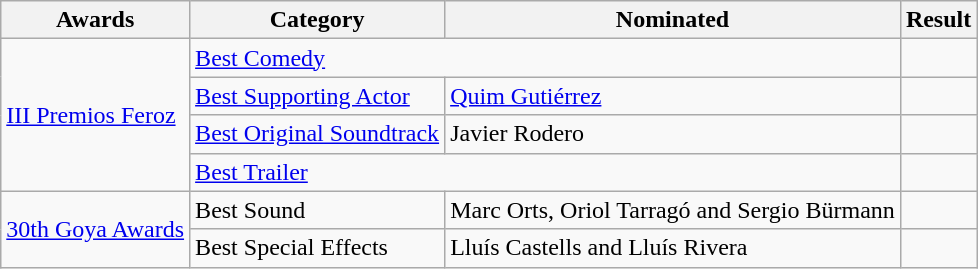<table class=wikitable>
<tr>
<th>Awards</th>
<th>Category</th>
<th>Nominated</th>
<th>Result</th>
</tr>
<tr>
<td rowspan=4><a href='#'>III Premios Feroz</a></td>
<td colspan=2><a href='#'>Best Comedy</a></td>
<td></td>
</tr>
<tr>
<td><a href='#'>Best Supporting Actor</a></td>
<td><a href='#'>Quim Gutiérrez</a></td>
<td></td>
</tr>
<tr>
<td><a href='#'>Best Original Soundtrack</a></td>
<td>Javier Rodero</td>
<td></td>
</tr>
<tr>
<td colspan=2><a href='#'>Best Trailer</a></td>
<td></td>
</tr>
<tr>
<td rowspan=2><a href='#'>30th Goya Awards</a></td>
<td>Best Sound</td>
<td>Marc Orts, Oriol Tarragó and Sergio Bürmann</td>
<td></td>
</tr>
<tr>
<td>Best Special Effects</td>
<td>Lluís Castells and Lluís Rivera</td>
<td></td>
</tr>
</table>
